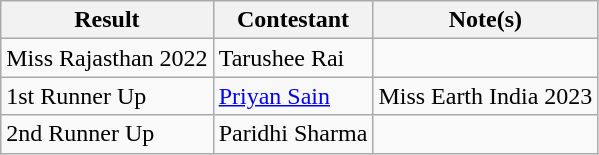<table class="wikitable">
<tr>
<th>Result</th>
<th>Contestant</th>
<th>Note(s)</th>
</tr>
<tr>
<td>Miss Rajasthan 2022</td>
<td>Tarushee Rai</td>
<td></td>
</tr>
<tr>
<td>1st Runner Up</td>
<td><a href='#'>Priyan Sain</a></td>
<td>Miss Earth India 2023 </td>
</tr>
<tr>
<td>2nd Runner Up</td>
<td>Paridhi Sharma</td>
<td></td>
</tr>
</table>
